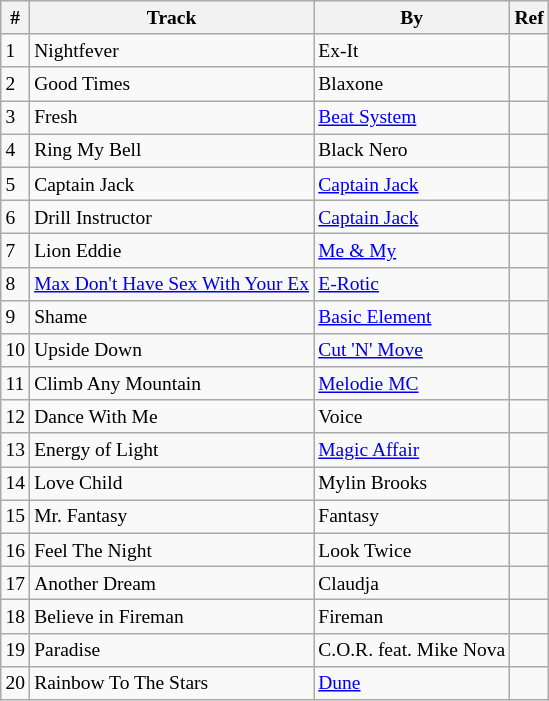<table class="wikitable" style="font-size: small;">
<tr>
<th>#</th>
<th>Track</th>
<th>By</th>
<th>Ref</th>
</tr>
<tr>
<td>1</td>
<td>Nightfever</td>
<td>Ex-It</td>
<td></td>
</tr>
<tr>
<td>2</td>
<td>Good Times</td>
<td>Blaxone</td>
<td></td>
</tr>
<tr>
<td>3</td>
<td>Fresh</td>
<td><a href='#'>Beat System</a></td>
<td></td>
</tr>
<tr>
<td>4</td>
<td>Ring My Bell</td>
<td>Black Nero</td>
<td></td>
</tr>
<tr>
<td>5</td>
<td>Captain Jack</td>
<td><a href='#'>Captain Jack</a></td>
<td></td>
</tr>
<tr>
<td>6</td>
<td>Drill Instructor</td>
<td><a href='#'>Captain Jack</a></td>
<td></td>
</tr>
<tr>
<td>7</td>
<td>Lion Eddie</td>
<td><a href='#'>Me & My</a></td>
<td></td>
</tr>
<tr>
<td>8</td>
<td><a href='#'>Max Don't Have Sex With Your Ex</a></td>
<td><a href='#'>E-Rotic</a></td>
<td></td>
</tr>
<tr>
<td>9</td>
<td>Shame</td>
<td><a href='#'>Basic Element</a></td>
<td></td>
</tr>
<tr>
<td>10</td>
<td>Upside Down</td>
<td><a href='#'>Cut 'N' Move</a></td>
<td></td>
</tr>
<tr>
<td>11</td>
<td>Climb Any Mountain</td>
<td><a href='#'>Melodie MC</a></td>
<td></td>
</tr>
<tr>
<td>12</td>
<td>Dance With Me</td>
<td>Voice</td>
<td></td>
</tr>
<tr>
<td>13</td>
<td>Energy of Light</td>
<td><a href='#'>Magic Affair</a></td>
<td></td>
</tr>
<tr>
<td>14</td>
<td>Love Child</td>
<td>Mylin Brooks</td>
<td></td>
</tr>
<tr>
<td>15</td>
<td>Mr. Fantasy</td>
<td>Fantasy</td>
<td></td>
</tr>
<tr>
<td>16</td>
<td>Feel The Night</td>
<td>Look Twice</td>
<td></td>
</tr>
<tr>
<td>17</td>
<td>Another Dream</td>
<td>Claudja</td>
<td></td>
</tr>
<tr>
<td>18</td>
<td>Believe in Fireman</td>
<td>Fireman</td>
<td></td>
</tr>
<tr>
<td>19</td>
<td>Paradise</td>
<td>C.O.R. feat. Mike Nova</td>
<td></td>
</tr>
<tr>
<td>20</td>
<td>Rainbow To The Stars</td>
<td><a href='#'>Dune</a></td>
<td></td>
</tr>
</table>
